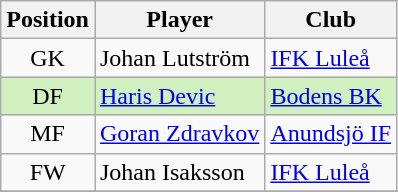<table class="wikitable" style="text-align:center;float:left;margin-right:1em;">
<tr>
<th>Position</th>
<th>Player</th>
<th>Club</th>
</tr>
<tr>
<td>GK</td>
<td align="left"> Johan Lutström</td>
<td align="left"><a href='#'>IFK Luleå</a></td>
</tr>
<tr bgcolor=#D0F0C0>
<td>DF</td>
<td align="left"> <a href='#'>Haris Devic</a></td>
<td align="left"><a href='#'>Bodens BK</a></td>
</tr>
<tr>
<td>MF</td>
<td align="left"> <a href='#'>Goran Zdravkov</a></td>
<td align="left"><a href='#'>Anundsjö IF</a></td>
</tr>
<tr>
<td>FW</td>
<td align="left"> Johan Isaksson</td>
<td align="left"><a href='#'>IFK Luleå</a></td>
</tr>
<tr>
</tr>
</table>
